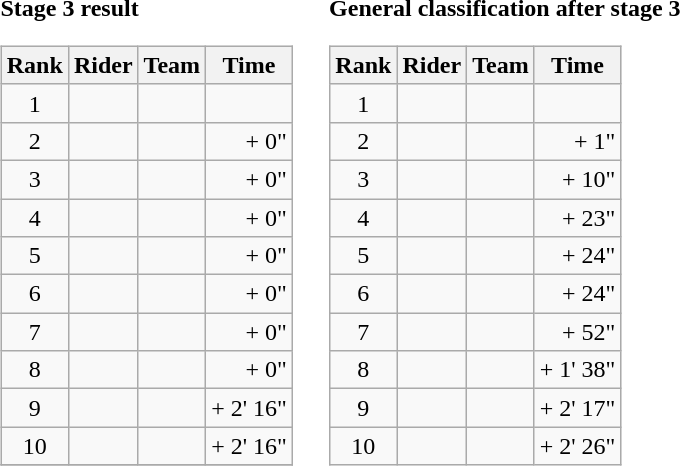<table>
<tr>
<td><strong>Stage 3 result</strong><br><table class="wikitable">
<tr>
<th>Rank</th>
<th>Rider</th>
<th>Team</th>
<th>Time</th>
</tr>
<tr>
<td style="text-align:center;">1</td>
<td></td>
<td></td>
<td align="right"></td>
</tr>
<tr>
<td style="text-align:center;">2</td>
<td> </td>
<td></td>
<td align="right">+ 0"</td>
</tr>
<tr>
<td style="text-align:center;">3</td>
<td></td>
<td></td>
<td align="right">+ 0"</td>
</tr>
<tr>
<td style="text-align:center;">4</td>
<td></td>
<td></td>
<td align="right">+ 0"</td>
</tr>
<tr>
<td style="text-align:center;">5</td>
<td></td>
<td></td>
<td align="right">+ 0"</td>
</tr>
<tr>
<td style="text-align:center;">6</td>
<td></td>
<td></td>
<td align="right">+ 0"</td>
</tr>
<tr>
<td style="text-align:center;">7</td>
<td></td>
<td></td>
<td align="right">+ 0"</td>
</tr>
<tr>
<td style="text-align:center;">8</td>
<td></td>
<td></td>
<td align="right">+ 0"</td>
</tr>
<tr>
<td style="text-align:center;">9</td>
<td> </td>
<td></td>
<td align="right">+ 2' 16"</td>
</tr>
<tr>
<td style="text-align:center;">10</td>
<td></td>
<td></td>
<td align="right">+ 2' 16"</td>
</tr>
<tr>
</tr>
</table>
</td>
<td></td>
<td><strong>General classification after stage 3</strong><br><table class="wikitable">
<tr>
<th>Rank</th>
<th>Rider</th>
<th>Team</th>
<th>Time</th>
</tr>
<tr>
<td style="text-align:center;">1</td>
<td> </td>
<td></td>
<td style="text-align:right;"></td>
</tr>
<tr>
<td style="text-align:center;">2</td>
<td></td>
<td></td>
<td style="text-align:right;">+ 1"</td>
</tr>
<tr>
<td style="text-align:center;">3</td>
<td></td>
<td></td>
<td style="text-align:right;">+ 10"</td>
</tr>
<tr>
<td style="text-align:center;">4</td>
<td> </td>
<td></td>
<td style="text-align:right;">+ 23"</td>
</tr>
<tr>
<td style="text-align:center;">5</td>
<td></td>
<td></td>
<td style="text-align:right;">+ 24"</td>
</tr>
<tr>
<td style="text-align:center;">6</td>
<td> </td>
<td></td>
<td style="text-align:right;">+ 24"</td>
</tr>
<tr>
<td style="text-align:center;">7</td>
<td></td>
<td></td>
<td style="text-align:right;">+ 52"</td>
</tr>
<tr>
<td style="text-align:center;">8</td>
<td></td>
<td></td>
<td style="text-align:right;">+ 1' 38"</td>
</tr>
<tr>
<td style="text-align:center;">9</td>
<td></td>
<td></td>
<td style="text-align:right;">+ 2' 17"</td>
</tr>
<tr>
<td style="text-align:center;">10</td>
<td></td>
<td></td>
<td style="text-align:right;">+ 2' 26"</td>
</tr>
</table>
</td>
</tr>
</table>
